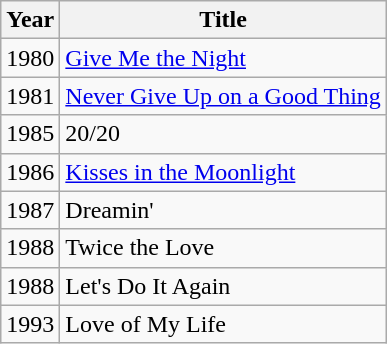<table class="wikitable">
<tr>
<th>Year</th>
<th>Title</th>
</tr>
<tr>
<td>1980</td>
<td><a href='#'>Give Me the Night</a></td>
</tr>
<tr>
<td>1981</td>
<td><a href='#'>Never Give Up on a Good Thing</a></td>
</tr>
<tr>
<td>1985</td>
<td>20/20</td>
</tr>
<tr>
<td>1986</td>
<td><a href='#'>Kisses in the Moonlight</a></td>
</tr>
<tr>
<td>1987</td>
<td>Dreamin'</td>
</tr>
<tr>
<td>1988</td>
<td>Twice the Love</td>
</tr>
<tr>
<td>1988</td>
<td>Let's Do It Again</td>
</tr>
<tr>
<td>1993</td>
<td>Love of My Life</td>
</tr>
</table>
